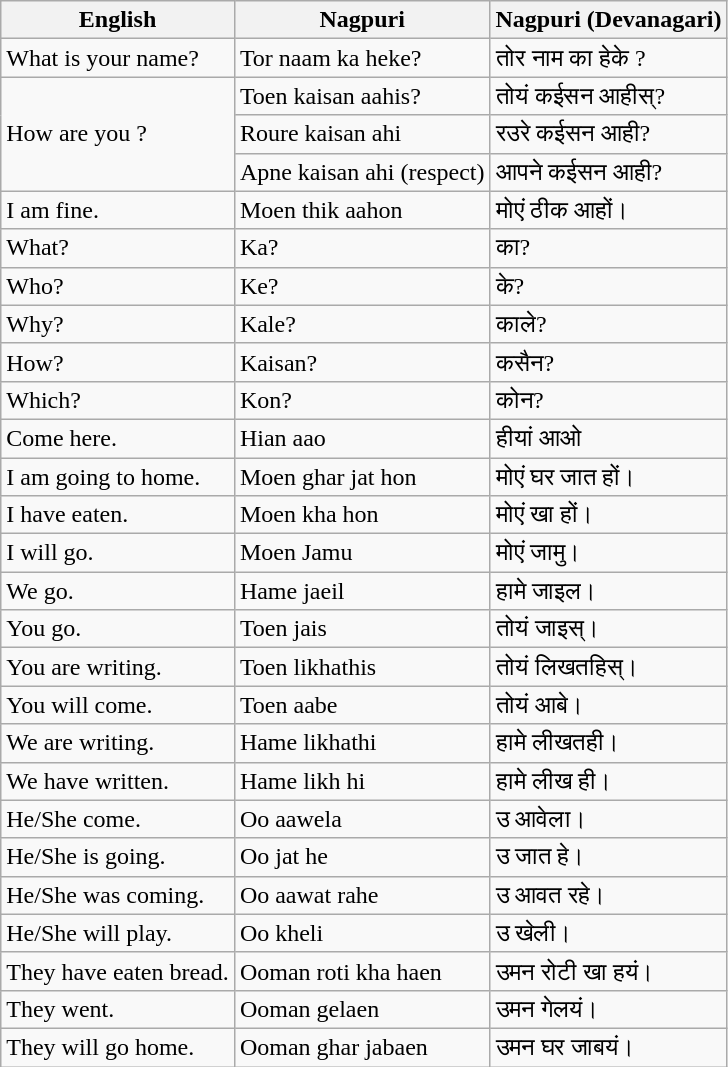<table class="wikitable">
<tr>
<th>English</th>
<th>Nagpuri</th>
<th>Nagpuri (Devanagari)</th>
</tr>
<tr>
<td>What is your name?</td>
<td>Tor naam ka heke?</td>
<td>तोर नाम का हेके ?</td>
</tr>
<tr>
<td rowspan="3">How are you ?</td>
<td>Toen kaisan aahis?</td>
<td>तोयं कईसन आहीस्?</td>
</tr>
<tr>
<td>Roure kaisan ahi</td>
<td>रउरे कईसन आही?</td>
</tr>
<tr>
<td>Apne kaisan ahi (respect)</td>
<td>आपने कईसन आही?</td>
</tr>
<tr>
<td>I am fine.</td>
<td>Moen thik aahon</td>
<td>मोएं ठीक आहों।</td>
</tr>
<tr>
<td>What?</td>
<td>Ka?</td>
<td>का?</td>
</tr>
<tr>
<td>Who?</td>
<td>Ke?</td>
<td>के?</td>
</tr>
<tr>
<td>Why?</td>
<td>Kale?</td>
<td>काले?</td>
</tr>
<tr>
<td>How?</td>
<td>Kaisan?</td>
<td>कसैन?</td>
</tr>
<tr>
<td>Which?</td>
<td>Kon?</td>
<td>कोन?</td>
</tr>
<tr>
<td>Come here.</td>
<td>Hian aao</td>
<td>हीयां आओ</td>
</tr>
<tr>
<td>I am going to home.</td>
<td>Moen ghar jat hon</td>
<td>मोएं घर जात हों।</td>
</tr>
<tr>
<td>I have eaten.</td>
<td>Moen kha hon</td>
<td>मोएं खा हों।</td>
</tr>
<tr>
<td>I will go.</td>
<td>Moen Jamu</td>
<td>मोएं जामु।</td>
</tr>
<tr>
<td>We go.</td>
<td>Hame jaeil</td>
<td>हामे जाइल।</td>
</tr>
<tr>
<td>You go.</td>
<td>Toen jais</td>
<td>तोयं जाइस्।</td>
</tr>
<tr>
<td>You are writing.</td>
<td>Toen likhathis</td>
<td>तोयं लिखतहिस्।</td>
</tr>
<tr>
<td>You will come.</td>
<td>Toen aabe</td>
<td>तोयं आबे।</td>
</tr>
<tr>
<td>We are writing.</td>
<td>Hame likhathi</td>
<td>हामे लीखतही।</td>
</tr>
<tr>
<td>We have written.</td>
<td>Hame likh hi</td>
<td>हामे लीख ही।</td>
</tr>
<tr>
<td>He/She come.</td>
<td>Oo aawela</td>
<td>उ आवेला।</td>
</tr>
<tr>
<td>He/She is going.</td>
<td>Oo jat he</td>
<td>उ जात हे।</td>
</tr>
<tr>
<td>He/She was coming.</td>
<td>Oo aawat rahe</td>
<td>उ आवत रहे।</td>
</tr>
<tr>
<td>He/She will play.</td>
<td>Oo kheli</td>
<td>उ खेली।</td>
</tr>
<tr>
<td>They have eaten bread.</td>
<td>Ooman roti kha haen</td>
<td>उमन रोटी खा हयं।</td>
</tr>
<tr>
<td>They went.</td>
<td>Ooman gelaen</td>
<td>उमन गेलयं।</td>
</tr>
<tr>
<td>They will go home.</td>
<td>Ooman ghar jabaen</td>
<td>उमन घर जाबयं।</td>
</tr>
</table>
